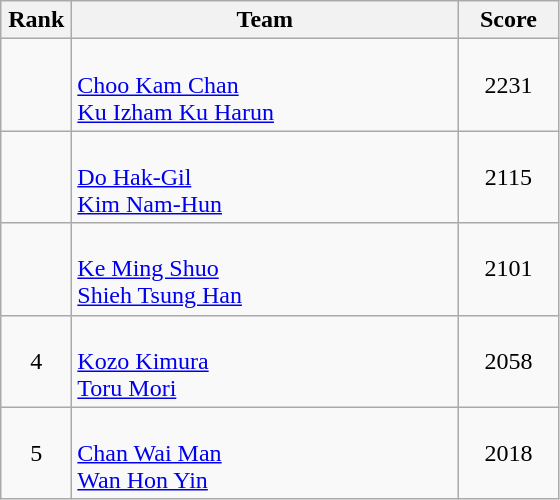<table class=wikitable style="text-align:center">
<tr>
<th width=40>Rank</th>
<th width=250>Team</th>
<th width=60>Score</th>
</tr>
<tr>
<td></td>
<td align="left"><br><a href='#'>Choo Kam Chan</a><br><a href='#'>Ku Izham Ku Harun</a></td>
<td>2231</td>
</tr>
<tr>
<td></td>
<td align="left"><br><a href='#'>Do Hak-Gil</a><br><a href='#'>Kim Nam-Hun</a></td>
<td>2115</td>
</tr>
<tr>
<td></td>
<td align="left"><br><a href='#'>Ke Ming Shuo</a><br><a href='#'>Shieh Tsung Han</a></td>
<td>2101</td>
</tr>
<tr>
<td>4</td>
<td align="left"><br><a href='#'>Kozo Kimura</a><br><a href='#'>Toru Mori</a></td>
<td>2058</td>
</tr>
<tr>
<td>5</td>
<td align="left"><br><a href='#'>Chan Wai Man</a><br><a href='#'>Wan Hon Yin</a></td>
<td>2018</td>
</tr>
</table>
